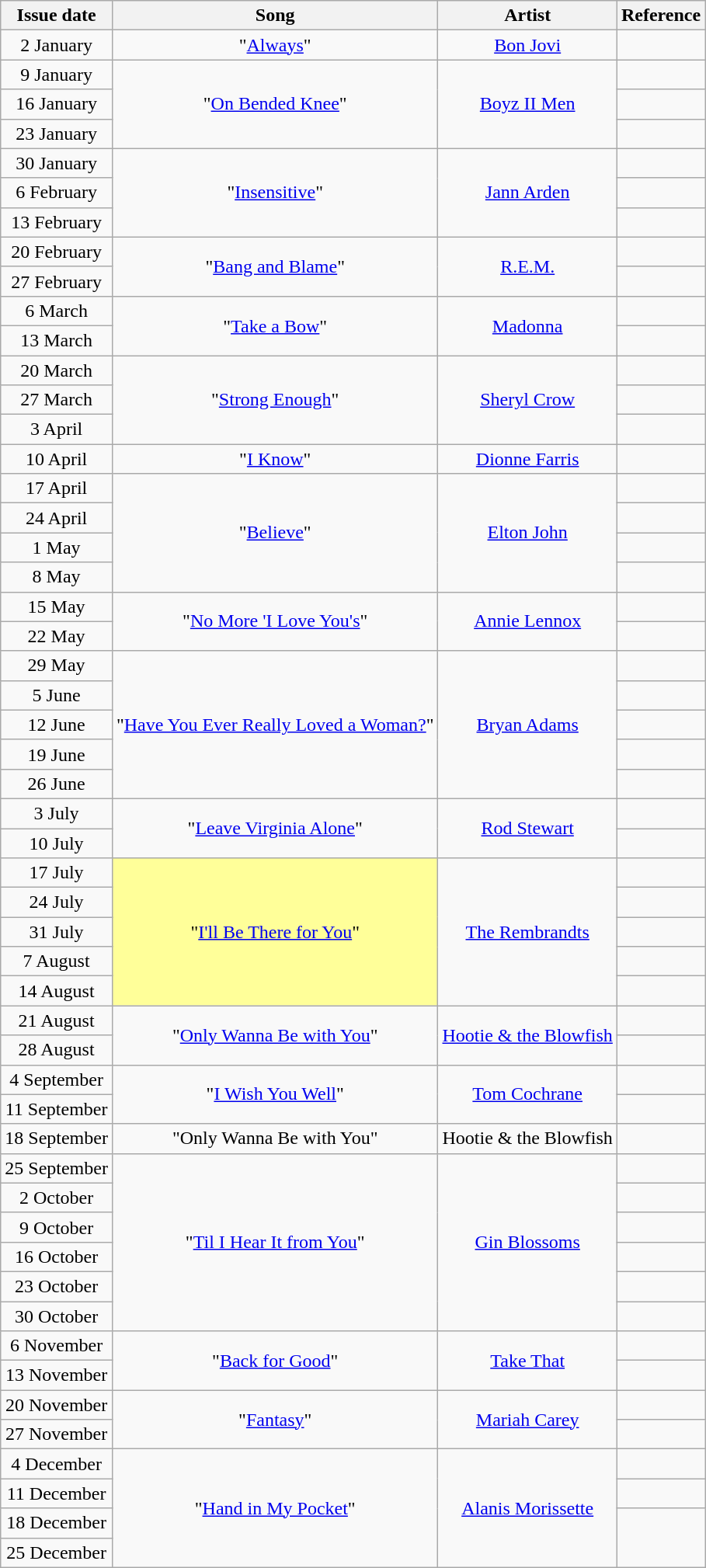<table class="wikitable">
<tr>
<th align="center">Issue date</th>
<th align="center">Song</th>
<th align="center">Artist</th>
<th align="center">Reference</th>
</tr>
<tr>
<td align="center">2 January</td>
<td align="center">"<a href='#'>Always</a>"</td>
<td align="center"><a href='#'>Bon Jovi</a></td>
<td align="center"></td>
</tr>
<tr>
<td align="center">9 January</td>
<td align="center" rowspan="3">"<a href='#'>On Bended Knee</a>"</td>
<td align="center" rowspan="3"><a href='#'>Boyz II Men</a></td>
<td align="center"></td>
</tr>
<tr>
<td align="center">16 January</td>
<td align="center"></td>
</tr>
<tr>
<td align="center">23 January</td>
<td align="center"></td>
</tr>
<tr>
<td align="center">30 January</td>
<td align="center" rowspan="3">"<a href='#'>Insensitive</a>"</td>
<td align="center" rowspan="3"><a href='#'>Jann Arden</a></td>
<td align="center"></td>
</tr>
<tr>
<td align="center">6 February</td>
<td align="center"></td>
</tr>
<tr>
<td align="center">13 February</td>
<td align="center"></td>
</tr>
<tr>
<td align="center">20 February</td>
<td align="center" rowspan="2">"<a href='#'>Bang and Blame</a>"</td>
<td align="center" rowspan="2"><a href='#'>R.E.M.</a></td>
<td align="center"></td>
</tr>
<tr>
<td align="center">27 February</td>
<td align="center"></td>
</tr>
<tr>
<td align="center">6 March</td>
<td align="center" rowspan="2">"<a href='#'>Take a Bow</a>"</td>
<td align="center" rowspan="2"><a href='#'>Madonna</a></td>
<td align="center"></td>
</tr>
<tr>
<td align="center">13 March</td>
<td align="center"></td>
</tr>
<tr>
<td align="center">20 March</td>
<td align="center" rowspan="3">"<a href='#'>Strong Enough</a>"</td>
<td align="center" rowspan="3"><a href='#'>Sheryl Crow</a></td>
<td align="center"></td>
</tr>
<tr>
<td align="center">27 March</td>
<td align="center"></td>
</tr>
<tr>
<td align="center">3 April</td>
<td align="center"></td>
</tr>
<tr>
<td align="center">10 April</td>
<td align="center">"<a href='#'>I Know</a>"</td>
<td align="center"><a href='#'>Dionne Farris</a></td>
<td align="center"></td>
</tr>
<tr>
<td align="center">17 April</td>
<td align="center" rowspan="4">"<a href='#'>Believe</a>"</td>
<td align="center" rowspan="4"><a href='#'>Elton John</a></td>
<td align="center"></td>
</tr>
<tr>
<td align="center">24 April</td>
<td align="center"></td>
</tr>
<tr>
<td align="center">1 May</td>
<td align="center"></td>
</tr>
<tr>
<td align="center">8 May</td>
<td align="center"></td>
</tr>
<tr>
<td align="center">15 May</td>
<td align="center" rowspan="2">"<a href='#'>No More 'I Love You's</a>"</td>
<td align="center" rowspan="2"><a href='#'>Annie Lennox</a></td>
<td align="center"></td>
</tr>
<tr>
<td align="center">22 May</td>
<td align="center"></td>
</tr>
<tr>
<td align="center">29 May</td>
<td align="center" rowspan="5">"<a href='#'>Have You Ever Really Loved a Woman?</a>"</td>
<td align="center" rowspan="5"><a href='#'>Bryan Adams</a></td>
<td align="center"></td>
</tr>
<tr>
<td align="center">5 June</td>
<td align="center"></td>
</tr>
<tr>
<td align="center">12 June</td>
<td align="center"></td>
</tr>
<tr>
<td align="center">19 June</td>
<td align="center"></td>
</tr>
<tr>
<td align="center">26 June</td>
<td align="center"></td>
</tr>
<tr>
<td align="center">3 July</td>
<td align="center" rowspan="2">"<a href='#'>Leave Virginia Alone</a>"</td>
<td align="center" rowspan="2"><a href='#'>Rod Stewart</a></td>
<td align="center"></td>
</tr>
<tr>
<td align="center">10 July</td>
<td align="center"></td>
</tr>
<tr>
<td align="center">17 July</td>
<td bgcolor=#FFFF99 align="center" rowspan="5">"<a href='#'>I'll Be There for You</a>"</td>
<td align="center" rowspan="5"><a href='#'>The Rembrandts</a></td>
<td align="center"></td>
</tr>
<tr>
<td align="center">24 July</td>
<td align="center"></td>
</tr>
<tr>
<td align="center">31 July</td>
<td align="center"></td>
</tr>
<tr>
<td align="center">7 August</td>
<td align="center"></td>
</tr>
<tr>
<td align="center">14 August</td>
<td align="center"></td>
</tr>
<tr>
<td align="center">21 August</td>
<td align="center" rowspan="2">"<a href='#'>Only Wanna Be with You</a>"</td>
<td align="center" rowspan="2"><a href='#'>Hootie & the Blowfish</a></td>
<td align="center"></td>
</tr>
<tr>
<td align="center">28 August</td>
<td align="center"></td>
</tr>
<tr>
<td align="center">4 September</td>
<td align="center" rowspan="2">"<a href='#'>I Wish You Well</a>"</td>
<td align="center" rowspan="2"><a href='#'>Tom Cochrane</a></td>
<td align="center"></td>
</tr>
<tr>
<td align="center">11 September</td>
<td align="center"></td>
</tr>
<tr>
<td align="center">18 September</td>
<td align="center">"Only Wanna Be with You"</td>
<td align="center">Hootie & the Blowfish</td>
<td align="center"></td>
</tr>
<tr>
<td align="center">25 September</td>
<td align="center" rowspan="6">"<a href='#'>Til I Hear It from You</a>"</td>
<td align="center" rowspan="6"><a href='#'>Gin Blossoms</a></td>
<td align="center"></td>
</tr>
<tr>
<td align="center">2 October</td>
<td align="center"></td>
</tr>
<tr>
<td align="center">9 October</td>
<td align="center"></td>
</tr>
<tr>
<td align="center">16 October</td>
<td align="center"></td>
</tr>
<tr>
<td align="center">23 October</td>
<td align="center"></td>
</tr>
<tr>
<td align="center">30 October</td>
<td align="center"></td>
</tr>
<tr>
<td align="center">6 November</td>
<td align="center" rowspan="2">"<a href='#'>Back for Good</a>"</td>
<td align="center" rowspan="2"><a href='#'>Take That</a></td>
<td align="center"></td>
</tr>
<tr>
<td align="center">13 November</td>
<td align="center"></td>
</tr>
<tr>
<td align="center">20 November</td>
<td align="center" rowspan="2">"<a href='#'>Fantasy</a>"</td>
<td align="center" rowspan="2"><a href='#'>Mariah Carey</a></td>
<td align="center"></td>
</tr>
<tr>
<td align="center">27 November</td>
<td align="center"></td>
</tr>
<tr>
<td align="center">4 December</td>
<td align="center" rowspan="4">"<a href='#'>Hand in My Pocket</a>"</td>
<td align="center" rowspan="4"><a href='#'>Alanis Morissette</a></td>
<td align="center"></td>
</tr>
<tr>
<td align="center">11 December</td>
<td align="center"></td>
</tr>
<tr>
<td align="center">18 December</td>
<td align="center" rowspan="2"></td>
</tr>
<tr>
<td align="center">25 December</td>
</tr>
</table>
